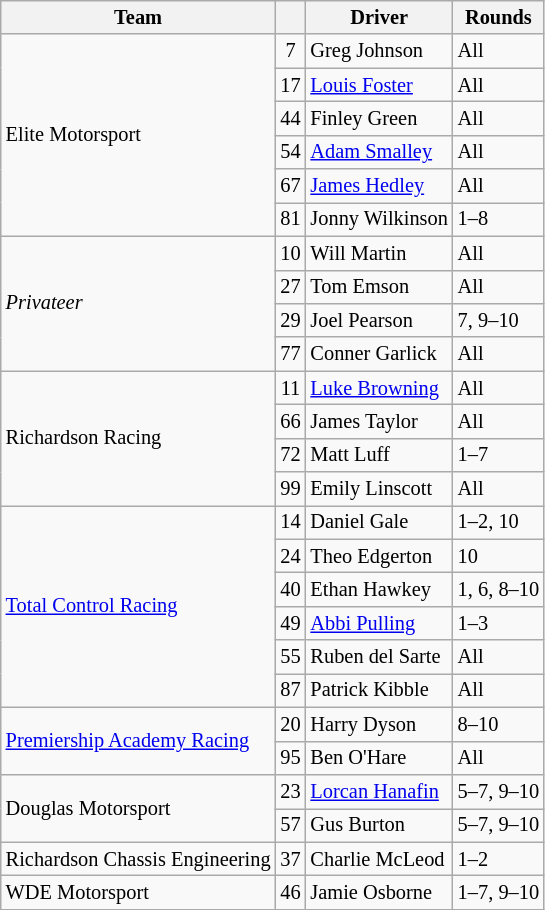<table class="wikitable" style="font-size: 85%">
<tr>
<th>Team</th>
<th></th>
<th>Driver</th>
<th>Rounds</th>
</tr>
<tr>
<td rowspan=6>Elite Motorsport</td>
<td align=center>7</td>
<td> Greg Johnson</td>
<td>All</td>
</tr>
<tr>
<td align=center>17</td>
<td> <a href='#'>Louis Foster</a></td>
<td>All</td>
</tr>
<tr>
<td align=center>44</td>
<td> Finley Green</td>
<td>All</td>
</tr>
<tr>
<td align=center>54</td>
<td> <a href='#'>Adam Smalley</a></td>
<td>All</td>
</tr>
<tr>
<td align=center>67</td>
<td> <a href='#'>James Hedley</a></td>
<td>All</td>
</tr>
<tr>
<td align=center>81</td>
<td nowrap> Jonny Wilkinson</td>
<td>1–8</td>
</tr>
<tr>
<td rowspan=4><em>Privateer</em></td>
<td align=center>10</td>
<td> Will Martin</td>
<td>All</td>
</tr>
<tr>
<td align=center>27</td>
<td> Tom Emson</td>
<td>All</td>
</tr>
<tr>
<td align=center>29</td>
<td> Joel Pearson</td>
<td>7, 9–10</td>
</tr>
<tr>
<td align=center>77</td>
<td> Conner Garlick</td>
<td>All</td>
</tr>
<tr>
<td rowspan=4>Richardson Racing</td>
<td align=center>11</td>
<td> <a href='#'>Luke Browning</a></td>
<td>All</td>
</tr>
<tr>
<td align=center>66</td>
<td> James Taylor</td>
<td>All</td>
</tr>
<tr>
<td align=center>72</td>
<td> Matt Luff</td>
<td>1–7</td>
</tr>
<tr>
<td align=center>99</td>
<td> Emily Linscott</td>
<td>All</td>
</tr>
<tr>
<td rowspan=6><a href='#'>Total Control Racing</a></td>
<td align=center>14</td>
<td> Daniel Gale</td>
<td>1–2, 10</td>
</tr>
<tr>
<td align=center>24</td>
<td> Theo Edgerton</td>
<td>10</td>
</tr>
<tr>
<td align=center>40</td>
<td> Ethan Hawkey</td>
<td>1, 6, 8–10</td>
</tr>
<tr>
<td align=center>49</td>
<td> <a href='#'>Abbi Pulling</a></td>
<td>1–3</td>
</tr>
<tr>
<td align=center>55</td>
<td> Ruben del Sarte</td>
<td>All</td>
</tr>
<tr>
<td align=center>87</td>
<td> Patrick Kibble</td>
<td>All</td>
</tr>
<tr>
<td rowspan=2><a href='#'>Premiership Academy Racing</a></td>
<td align=center>20</td>
<td> Harry Dyson</td>
<td>8–10</td>
</tr>
<tr>
<td align=center>95</td>
<td> Ben O'Hare</td>
<td>All</td>
</tr>
<tr>
<td rowspan=2>Douglas Motorsport</td>
<td align=center>23</td>
<td> <a href='#'>Lorcan Hanafin</a></td>
<td>5–7, 9–10</td>
</tr>
<tr>
<td align=center>57</td>
<td> Gus Burton</td>
<td>5–7, 9–10</td>
</tr>
<tr>
<td>Richardson Chassis Engineering</td>
<td align=center>37</td>
<td> Charlie McLeod</td>
<td>1–2</td>
</tr>
<tr>
<td>WDE Motorsport</td>
<td align=center>46</td>
<td> Jamie Osborne</td>
<td nowrap>1–7, 9–10</td>
</tr>
</table>
